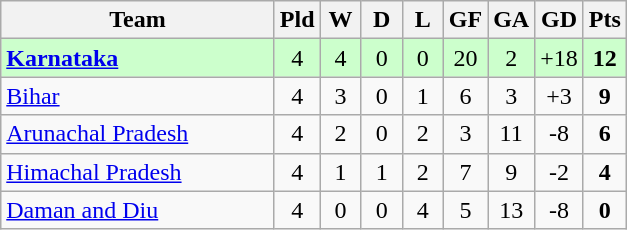<table class="wikitable" style="text-align: center;">
<tr>
<th width="175">Team</th>
<th width="20">Pld</th>
<th width="20">W</th>
<th width="20">D</th>
<th width="20">L</th>
<th width="20">GF</th>
<th width="20">GA</th>
<th width="20">GD</th>
<th width="20">Pts</th>
</tr>
<tr bgcolor=#ccffcc>
<td align=left><strong><a href='#'>Karnataka</a></strong></td>
<td>4</td>
<td>4</td>
<td>0</td>
<td>0</td>
<td>20</td>
<td>2</td>
<td>+18</td>
<td><strong>12</strong></td>
</tr>
<tr>
<td align=left><a href='#'>Bihar</a></td>
<td>4</td>
<td>3</td>
<td>0</td>
<td>1</td>
<td>6</td>
<td>3</td>
<td>+3</td>
<td><strong>9</strong></td>
</tr>
<tr>
<td align=left><a href='#'>Arunachal Pradesh</a></td>
<td>4</td>
<td>2</td>
<td>0</td>
<td>2</td>
<td>3</td>
<td>11</td>
<td>-8</td>
<td><strong>6</strong></td>
</tr>
<tr>
<td align=left><a href='#'>Himachal Pradesh</a></td>
<td>4</td>
<td>1</td>
<td>1</td>
<td>2</td>
<td>7</td>
<td>9</td>
<td>-2</td>
<td><strong>4</strong></td>
</tr>
<tr>
<td align=left><a href='#'>Daman and Diu</a></td>
<td>4</td>
<td>0</td>
<td>0</td>
<td>4</td>
<td>5</td>
<td>13</td>
<td>-8</td>
<td><strong>0</strong></td>
</tr>
</table>
